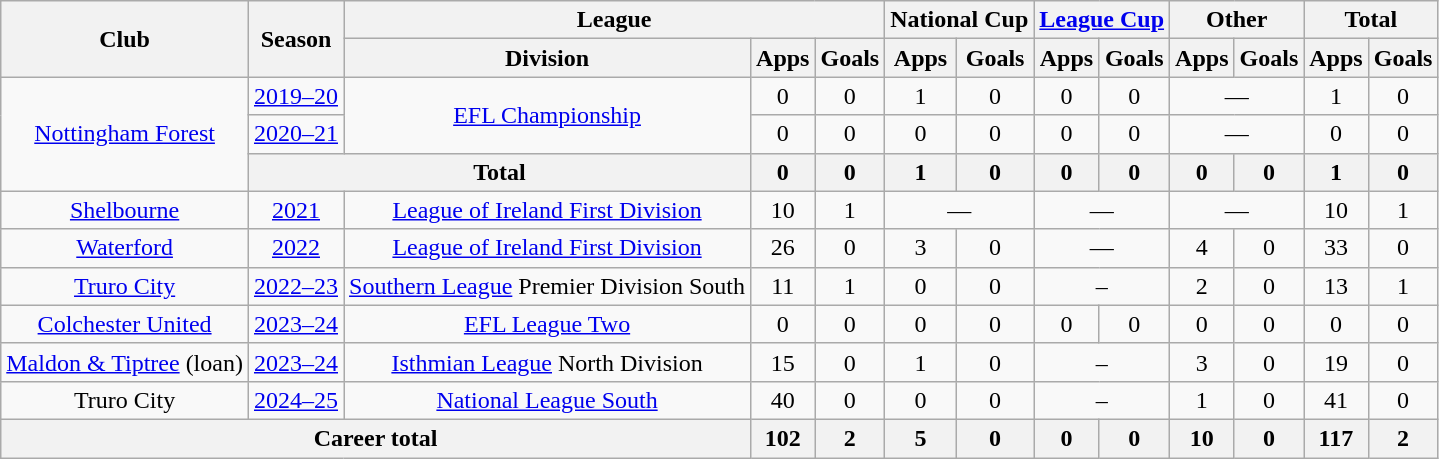<table class="wikitable" style="text-align:center">
<tr>
<th rowspan="2">Club</th>
<th rowspan="2">Season</th>
<th colspan="3">League</th>
<th colspan="2">National Cup</th>
<th colspan="2"><a href='#'>League Cup</a></th>
<th colspan="2">Other</th>
<th colspan="2">Total</th>
</tr>
<tr>
<th>Division</th>
<th>Apps</th>
<th>Goals</th>
<th>Apps</th>
<th>Goals</th>
<th>Apps</th>
<th>Goals</th>
<th>Apps</th>
<th>Goals</th>
<th>Apps</th>
<th>Goals</th>
</tr>
<tr>
<td rowspan="3"><a href='#'>Nottingham Forest</a></td>
<td><a href='#'>2019–20</a></td>
<td rowspan="2"><a href='#'>EFL Championship</a></td>
<td>0</td>
<td>0</td>
<td>1</td>
<td>0</td>
<td>0</td>
<td>0</td>
<td colspan="2">—</td>
<td>1</td>
<td>0</td>
</tr>
<tr>
<td><a href='#'>2020–21</a></td>
<td>0</td>
<td>0</td>
<td>0</td>
<td>0</td>
<td>0</td>
<td>0</td>
<td colspan="2">—</td>
<td>0</td>
<td>0</td>
</tr>
<tr>
<th colspan="2">Total</th>
<th>0</th>
<th>0</th>
<th>1</th>
<th>0</th>
<th>0</th>
<th>0</th>
<th>0</th>
<th>0</th>
<th>1</th>
<th>0</th>
</tr>
<tr>
<td><a href='#'>Shelbourne</a></td>
<td><a href='#'>2021</a></td>
<td><a href='#'>League of Ireland First Division</a></td>
<td>10</td>
<td>1</td>
<td colspan="2">—</td>
<td colspan="2">—</td>
<td colspan="2">—</td>
<td>10</td>
<td>1</td>
</tr>
<tr>
<td><a href='#'>Waterford</a></td>
<td><a href='#'>2022</a></td>
<td><a href='#'>League of Ireland First Division</a></td>
<td>26</td>
<td>0</td>
<td>3</td>
<td>0</td>
<td colspan="2">—</td>
<td>4</td>
<td>0</td>
<td>33</td>
<td>0</td>
</tr>
<tr>
<td><a href='#'>Truro City</a></td>
<td><a href='#'>2022–23</a></td>
<td><a href='#'>Southern League</a> Premier Division South</td>
<td>11</td>
<td>1</td>
<td>0</td>
<td>0</td>
<td colspan="2">–</td>
<td>2</td>
<td>0</td>
<td>13</td>
<td>1</td>
</tr>
<tr>
<td><a href='#'>Colchester United</a></td>
<td><a href='#'>2023–24</a></td>
<td><a href='#'>EFL League Two</a></td>
<td>0</td>
<td>0</td>
<td>0</td>
<td>0</td>
<td>0</td>
<td>0</td>
<td>0</td>
<td>0</td>
<td>0</td>
<td>0</td>
</tr>
<tr>
<td><a href='#'>Maldon & Tiptree</a> (loan)</td>
<td><a href='#'>2023–24</a></td>
<td><a href='#'>Isthmian League</a> North Division</td>
<td>15</td>
<td>0</td>
<td>1</td>
<td>0</td>
<td colspan="2">–</td>
<td>3</td>
<td>0</td>
<td>19</td>
<td>0</td>
</tr>
<tr>
<td>Truro City</td>
<td><a href='#'>2024–25</a></td>
<td><a href='#'>National League South</a></td>
<td>40</td>
<td>0</td>
<td>0</td>
<td>0</td>
<td colspan="2">–</td>
<td>1</td>
<td>0</td>
<td>41</td>
<td>0</td>
</tr>
<tr>
<th colspan="3">Career total</th>
<th>102</th>
<th>2</th>
<th>5</th>
<th>0</th>
<th>0</th>
<th>0</th>
<th>10</th>
<th>0</th>
<th>117</th>
<th>2</th>
</tr>
</table>
